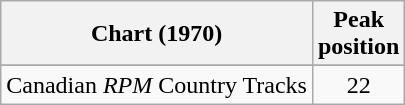<table class="wikitable">
<tr>
<th align="left">Chart (1970)</th>
<th align="center">Peak<br>position</th>
</tr>
<tr>
</tr>
<tr>
<td align="left">Canadian <em>RPM</em> Country Tracks</td>
<td align="center">22</td>
</tr>
</table>
